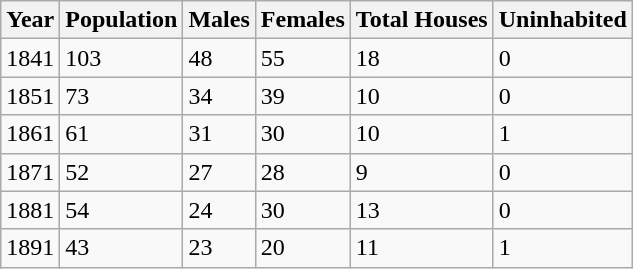<table class="wikitable">
<tr>
<th>Year</th>
<th>Population</th>
<th>Males</th>
<th>Females</th>
<th>Total Houses</th>
<th>Uninhabited</th>
</tr>
<tr>
<td>1841</td>
<td>103</td>
<td>48</td>
<td>55</td>
<td>18</td>
<td>0</td>
</tr>
<tr>
<td>1851</td>
<td>73</td>
<td>34</td>
<td>39</td>
<td>10</td>
<td>0</td>
</tr>
<tr>
<td>1861</td>
<td>61</td>
<td>31</td>
<td>30</td>
<td>10</td>
<td>1</td>
</tr>
<tr>
<td>1871</td>
<td>52</td>
<td>27</td>
<td>28</td>
<td>9</td>
<td>0</td>
</tr>
<tr>
<td>1881</td>
<td>54</td>
<td>24</td>
<td>30</td>
<td>13</td>
<td>0</td>
</tr>
<tr>
<td>1891</td>
<td>43</td>
<td>23</td>
<td>20</td>
<td>11</td>
<td>1</td>
</tr>
</table>
